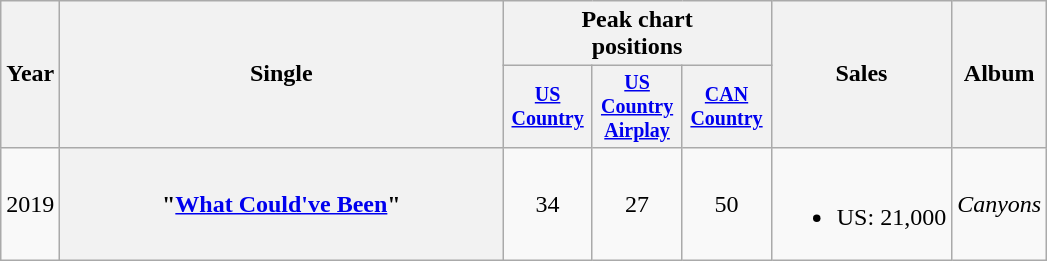<table class="wikitable plainrowheaders" style="text-align:center;">
<tr>
<th rowspan="2">Year</th>
<th rowspan="2" style="width:18em;">Single</th>
<th colspan="3">Peak chart<br>positions</th>
<th rowspan="2">Sales</th>
<th rowspan="2">Album</th>
</tr>
<tr style="font-size:smaller;">
<th style="width:4em;"><a href='#'>US Country</a><br></th>
<th style="width:4em;"><a href='#'>US Country Airplay</a><br></th>
<th style="width:4em;"><a href='#'>CAN Country</a><br></th>
</tr>
<tr>
<td>2019</td>
<th scope="row">"<a href='#'>What Could've Been</a>"</th>
<td>34</td>
<td>27</td>
<td>50</td>
<td><br><ul><li>US: 21,000</li></ul></td>
<td align="left"><em>Canyons</em></td>
</tr>
</table>
